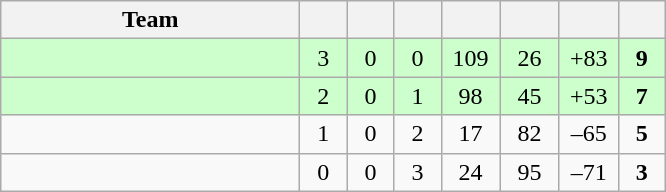<table class="wikitable" style="text-align:center;">
<tr>
<th style="width:12em;">Team</th>
<th style="width:1.5em;"></th>
<th style="width:1.5em;"></th>
<th style="width:1.5em;"></th>
<th style="width:2.0em;"></th>
<th style="width:2.0em;"></th>
<th style="width:2.0em;"></th>
<th style="width:1.5em;"></th>
</tr>
<tr bgcolor=#cfc>
<td align="left"></td>
<td>3</td>
<td>0</td>
<td>0</td>
<td>109</td>
<td>26</td>
<td>+83</td>
<td><strong>9</strong></td>
</tr>
<tr bgcolor=#cfc>
<td align="left"></td>
<td>2</td>
<td>0</td>
<td>1</td>
<td>98</td>
<td>45</td>
<td>+53</td>
<td><strong>7</strong></td>
</tr>
<tr>
<td align="left"></td>
<td>1</td>
<td>0</td>
<td>2</td>
<td>17</td>
<td>82</td>
<td>–65</td>
<td><strong>5</strong></td>
</tr>
<tr>
<td align="left"></td>
<td>0</td>
<td>0</td>
<td>3</td>
<td>24</td>
<td>95</td>
<td>–71</td>
<td><strong>3</strong></td>
</tr>
</table>
